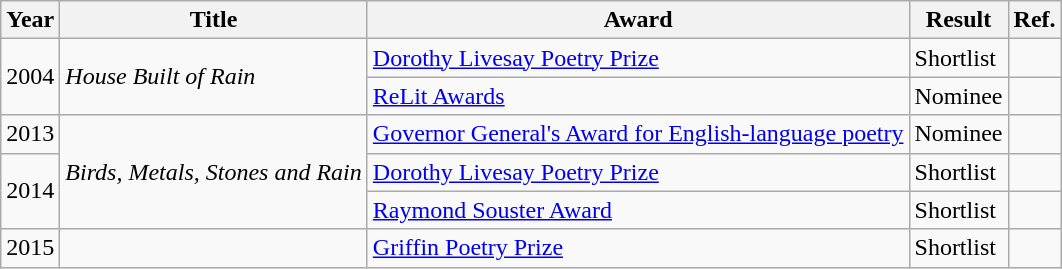<table class="wikitable sortable mw-collapsible">
<tr>
<th>Year</th>
<th>Title</th>
<th>Award</th>
<th>Result</th>
<th>Ref.</th>
</tr>
<tr>
<td rowspan="2">2004</td>
<td rowspan="2"><em>House Built of Rain</em></td>
<td><a href='#'>Dorothy Livesay Poetry Prize</a></td>
<td>Shortlist</td>
<td></td>
</tr>
<tr>
<td><a href='#'>ReLit Awards</a></td>
<td>Nominee</td>
<td></td>
</tr>
<tr>
<td>2013</td>
<td rowspan="3"><em>Birds, Metals, Stones and Rain</em></td>
<td><a href='#'>Governor General's Award for English-language poetry</a></td>
<td>Nominee</td>
<td></td>
</tr>
<tr>
<td rowspan="2">2014</td>
<td><a href='#'>Dorothy Livesay Poetry Prize</a></td>
<td>Shortlist</td>
<td></td>
</tr>
<tr>
<td><a href='#'>Raymond Souster Award</a></td>
<td>Shortlist</td>
<td></td>
</tr>
<tr>
<td>2015</td>
<td><em></em></td>
<td><a href='#'>Griffin Poetry Prize</a></td>
<td>Shortlist</td>
<td></td>
</tr>
</table>
